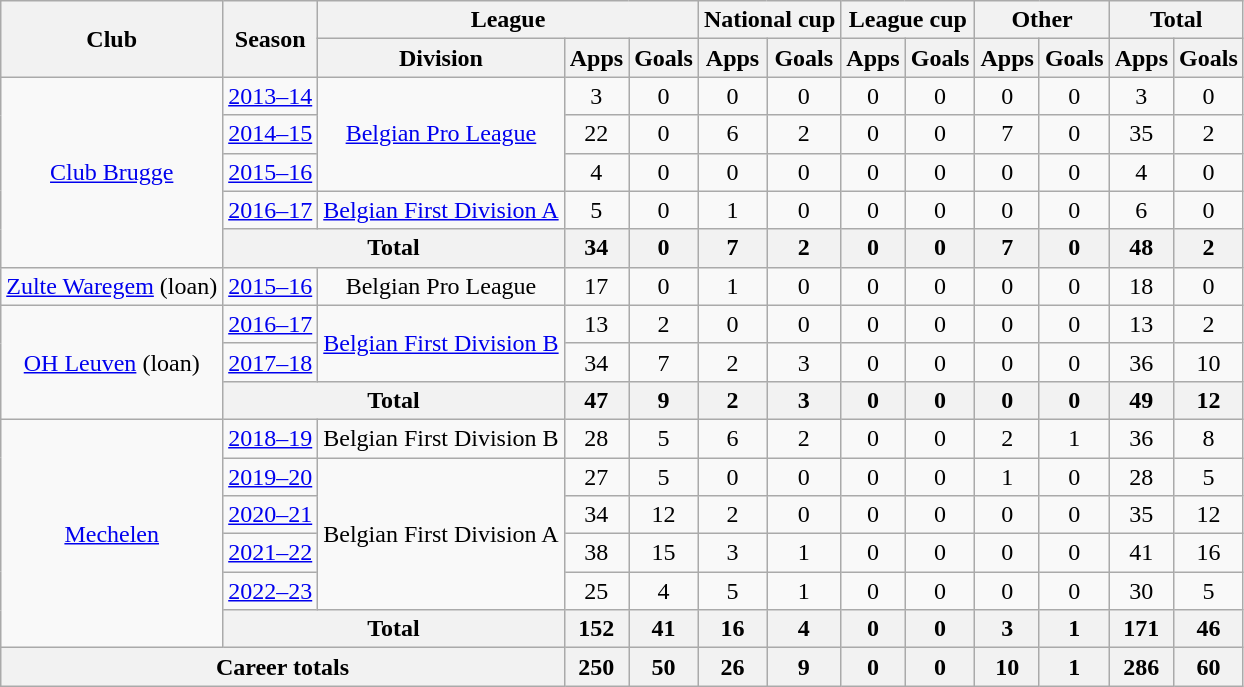<table class="wikitable" style="text-align:center">
<tr>
<th rowspan="2">Club</th>
<th rowspan="2">Season</th>
<th colspan="3">League</th>
<th colspan="2">National cup</th>
<th colspan="2">League cup</th>
<th colspan="2">Other</th>
<th colspan="2">Total</th>
</tr>
<tr>
<th>Division</th>
<th>Apps</th>
<th>Goals</th>
<th>Apps</th>
<th>Goals</th>
<th>Apps</th>
<th>Goals</th>
<th>Apps</th>
<th>Goals</th>
<th>Apps</th>
<th>Goals</th>
</tr>
<tr>
<td rowspan="5"><a href='#'>Club Brugge</a></td>
<td><a href='#'>2013–14</a></td>
<td rowspan="3"><a href='#'>Belgian Pro League</a></td>
<td>3</td>
<td>0</td>
<td>0</td>
<td>0</td>
<td>0</td>
<td>0</td>
<td>0</td>
<td>0</td>
<td>3</td>
<td>0</td>
</tr>
<tr>
<td><a href='#'>2014–15</a></td>
<td>22</td>
<td>0</td>
<td>6</td>
<td>2</td>
<td>0</td>
<td>0</td>
<td>7</td>
<td>0</td>
<td>35</td>
<td>2</td>
</tr>
<tr>
<td><a href='#'>2015–16</a></td>
<td>4</td>
<td>0</td>
<td>0</td>
<td>0</td>
<td>0</td>
<td>0</td>
<td>0</td>
<td>0</td>
<td>4</td>
<td>0</td>
</tr>
<tr>
<td><a href='#'>2016–17</a></td>
<td><a href='#'>Belgian First Division A</a></td>
<td>5</td>
<td>0</td>
<td>1</td>
<td>0</td>
<td>0</td>
<td>0</td>
<td>0</td>
<td>0</td>
<td>6</td>
<td>0</td>
</tr>
<tr>
<th colspan=2>Total</th>
<th>34</th>
<th>0</th>
<th>7</th>
<th>2</th>
<th>0</th>
<th>0</th>
<th>7</th>
<th>0</th>
<th>48</th>
<th>2</th>
</tr>
<tr>
<td><a href='#'>Zulte Waregem</a> (loan)</td>
<td><a href='#'>2015–16</a></td>
<td>Belgian Pro League</td>
<td>17</td>
<td>0</td>
<td>1</td>
<td>0</td>
<td>0</td>
<td>0</td>
<td>0</td>
<td>0</td>
<td>18</td>
<td>0</td>
</tr>
<tr>
<td rowspan="3"><a href='#'>OH Leuven</a> (loan)</td>
<td><a href='#'>2016–17</a></td>
<td rowspan="2"><a href='#'>Belgian First Division B</a></td>
<td>13</td>
<td>2</td>
<td>0</td>
<td>0</td>
<td>0</td>
<td>0</td>
<td>0</td>
<td>0</td>
<td>13</td>
<td>2</td>
</tr>
<tr>
<td><a href='#'>2017–18</a></td>
<td>34</td>
<td>7</td>
<td>2</td>
<td>3</td>
<td>0</td>
<td>0</td>
<td>0</td>
<td>0</td>
<td>36</td>
<td>10</td>
</tr>
<tr>
<th colspan=2>Total</th>
<th>47</th>
<th>9</th>
<th>2</th>
<th>3</th>
<th>0</th>
<th>0</th>
<th>0</th>
<th>0</th>
<th>49</th>
<th>12</th>
</tr>
<tr>
<td rowspan="6"><a href='#'>Mechelen</a></td>
<td><a href='#'>2018–19</a></td>
<td>Belgian First Division B</td>
<td>28</td>
<td>5</td>
<td>6</td>
<td>2</td>
<td>0</td>
<td>0</td>
<td>2</td>
<td>1</td>
<td>36</td>
<td>8</td>
</tr>
<tr>
<td><a href='#'>2019–20</a></td>
<td rowspan="4">Belgian First Division A</td>
<td>27</td>
<td>5</td>
<td>0</td>
<td>0</td>
<td>0</td>
<td>0</td>
<td>1</td>
<td>0</td>
<td>28</td>
<td>5</td>
</tr>
<tr>
<td><a href='#'>2020–21</a></td>
<td>34</td>
<td>12</td>
<td>2</td>
<td>0</td>
<td>0</td>
<td>0</td>
<td>0</td>
<td>0</td>
<td>35</td>
<td>12</td>
</tr>
<tr>
<td><a href='#'>2021–22</a></td>
<td>38</td>
<td>15</td>
<td>3</td>
<td>1</td>
<td>0</td>
<td>0</td>
<td>0</td>
<td>0</td>
<td>41</td>
<td>16</td>
</tr>
<tr>
<td><a href='#'>2022–23</a></td>
<td>25</td>
<td>4</td>
<td>5</td>
<td>1</td>
<td>0</td>
<td>0</td>
<td>0</td>
<td>0</td>
<td>30</td>
<td>5</td>
</tr>
<tr>
<th colspan=2>Total</th>
<th>152</th>
<th>41</th>
<th>16</th>
<th>4</th>
<th>0</th>
<th>0</th>
<th>3</th>
<th>1</th>
<th>171</th>
<th>46</th>
</tr>
<tr>
<th colspan=3>Career totals</th>
<th>250</th>
<th>50</th>
<th>26</th>
<th>9</th>
<th>0</th>
<th>0</th>
<th>10</th>
<th>1</th>
<th>286</th>
<th>60</th>
</tr>
</table>
